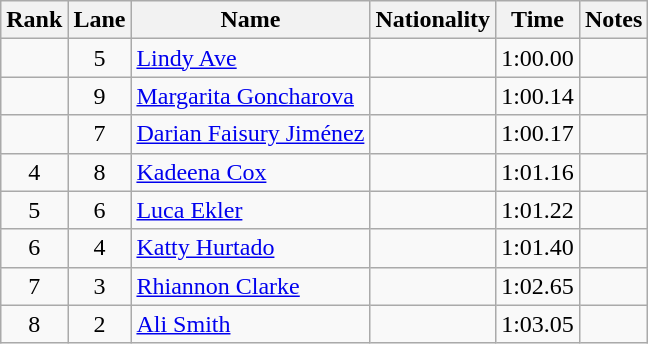<table class="wikitable sortable" style="text-align:center">
<tr>
<th>Rank</th>
<th>Lane</th>
<th>Name</th>
<th>Nationality</th>
<th>Time</th>
<th>Notes</th>
</tr>
<tr>
<td></td>
<td>5</td>
<td align="left"><a href='#'>Lindy Ave</a></td>
<td align="left"></td>
<td>1:00.00</td>
<td><strong></strong></td>
</tr>
<tr>
<td></td>
<td>9</td>
<td align="left"><a href='#'>Margarita Goncharova</a></td>
<td align="left"></td>
<td>1:00.14</td>
<td></td>
</tr>
<tr>
<td></td>
<td>7</td>
<td align="left"><a href='#'>Darian Faisury Jiménez</a></td>
<td align="left"></td>
<td>1:00.17</td>
<td></td>
</tr>
<tr>
<td>4</td>
<td>8</td>
<td align="left"><a href='#'>Kadeena Cox</a></td>
<td align="left"></td>
<td>1:01.16</td>
<td></td>
</tr>
<tr>
<td>5</td>
<td>6</td>
<td align="left"><a href='#'>Luca Ekler</a></td>
<td align="left"></td>
<td>1:01.22</td>
<td></td>
</tr>
<tr>
<td>6</td>
<td>4</td>
<td align="left"><a href='#'>Katty Hurtado</a></td>
<td align="left"></td>
<td>1:01.40</td>
<td></td>
</tr>
<tr>
<td>7</td>
<td>3</td>
<td align="left"><a href='#'>Rhiannon Clarke</a></td>
<td align="left"></td>
<td>1:02.65</td>
<td></td>
</tr>
<tr>
<td>8</td>
<td>2</td>
<td align="left"><a href='#'>Ali Smith</a></td>
<td align="left"></td>
<td>1:03.05</td>
<td></td>
</tr>
</table>
